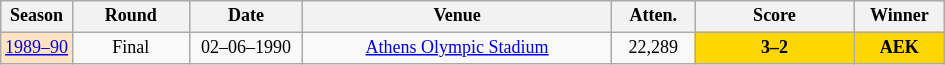<table class="wikitable" style="text-align: center; font-size: 12px">
<tr>
<th>Season</th>
<th width="72">Round</th>
<th width="70">Date</th>
<th width="200">Venue</th>
<th width="50">Atten.</th>
<th width="100">Score</th>
<th width="55">Winner</th>
</tr>
<tr>
<td bgcolor=#ffe4c4><a href='#'>1989–90</a></td>
<td>Final</td>
<td>02–06–1990</td>
<td><a href='#'>Athens Olympic Stadium</a></td>
<td>22,289</td>
<td bgcolor=#FFD700><strong>3–2</strong></td>
<td bgcolor=#FFD700><strong>AEK</strong></td>
</tr>
</table>
